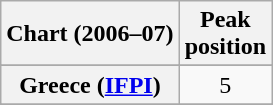<table class="wikitable plainrowheaders sortable">
<tr>
<th>Chart (2006–07)</th>
<th>Peak<br>position</th>
</tr>
<tr>
</tr>
<tr>
</tr>
<tr>
</tr>
<tr>
</tr>
<tr>
<th scope="row">Greece (<a href='#'>IFPI</a>)</th>
<td style="text-align:center;">5</td>
</tr>
<tr>
</tr>
<tr>
</tr>
<tr>
</tr>
<tr>
</tr>
<tr>
</tr>
<tr>
</tr>
</table>
